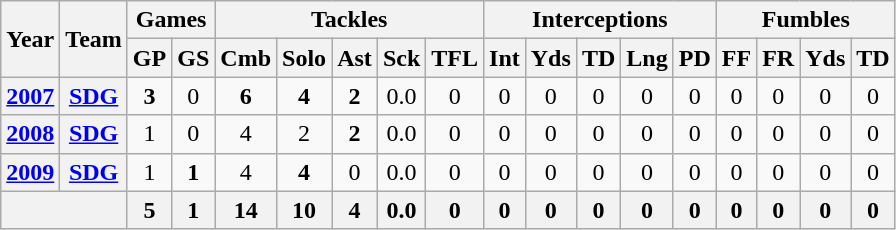<table class="wikitable" style="text-align:center">
<tr>
<th rowspan="2">Year</th>
<th rowspan="2">Team</th>
<th colspan="2">Games</th>
<th colspan="5">Tackles</th>
<th colspan="5">Interceptions</th>
<th colspan="4">Fumbles</th>
</tr>
<tr>
<th>GP</th>
<th>GS</th>
<th>Cmb</th>
<th>Solo</th>
<th>Ast</th>
<th>Sck</th>
<th>TFL</th>
<th>Int</th>
<th>Yds</th>
<th>TD</th>
<th>Lng</th>
<th>PD</th>
<th>FF</th>
<th>FR</th>
<th>Yds</th>
<th>TD</th>
</tr>
<tr>
<th><a href='#'>2007</a></th>
<th><a href='#'>SDG</a></th>
<td><strong>3</strong></td>
<td>0</td>
<td><strong>6</strong></td>
<td><strong>4</strong></td>
<td><strong>2</strong></td>
<td>0.0</td>
<td>0</td>
<td>0</td>
<td>0</td>
<td>0</td>
<td>0</td>
<td>0</td>
<td>0</td>
<td>0</td>
<td>0</td>
<td>0</td>
</tr>
<tr>
<th><a href='#'>2008</a></th>
<th><a href='#'>SDG</a></th>
<td>1</td>
<td>0</td>
<td>4</td>
<td>2</td>
<td><strong>2</strong></td>
<td>0.0</td>
<td>0</td>
<td>0</td>
<td>0</td>
<td>0</td>
<td>0</td>
<td>0</td>
<td>0</td>
<td>0</td>
<td>0</td>
<td>0</td>
</tr>
<tr>
<th><a href='#'>2009</a></th>
<th><a href='#'>SDG</a></th>
<td>1</td>
<td><strong>1</strong></td>
<td>4</td>
<td><strong>4</strong></td>
<td>0</td>
<td>0.0</td>
<td>0</td>
<td>0</td>
<td>0</td>
<td>0</td>
<td>0</td>
<td>0</td>
<td>0</td>
<td>0</td>
<td>0</td>
<td>0</td>
</tr>
<tr>
<th colspan="2"></th>
<th>5</th>
<th>1</th>
<th>14</th>
<th>10</th>
<th>4</th>
<th>0.0</th>
<th>0</th>
<th>0</th>
<th>0</th>
<th>0</th>
<th>0</th>
<th>0</th>
<th>0</th>
<th>0</th>
<th>0</th>
<th>0</th>
</tr>
</table>
